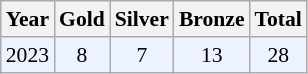<table class="sortable wikitable" style="font-size: 90%;">
<tr>
<th>Year</th>
<th>Gold</th>
<th>Silver</th>
<th>Bronze</th>
<th>Total</th>
</tr>
<tr style="background:#ECF2FF">
<td align="center">2023</td>
<td align="center">8</td>
<td align="center">7</td>
<td align="center">13</td>
<td align="center">28</td>
</tr>
</table>
